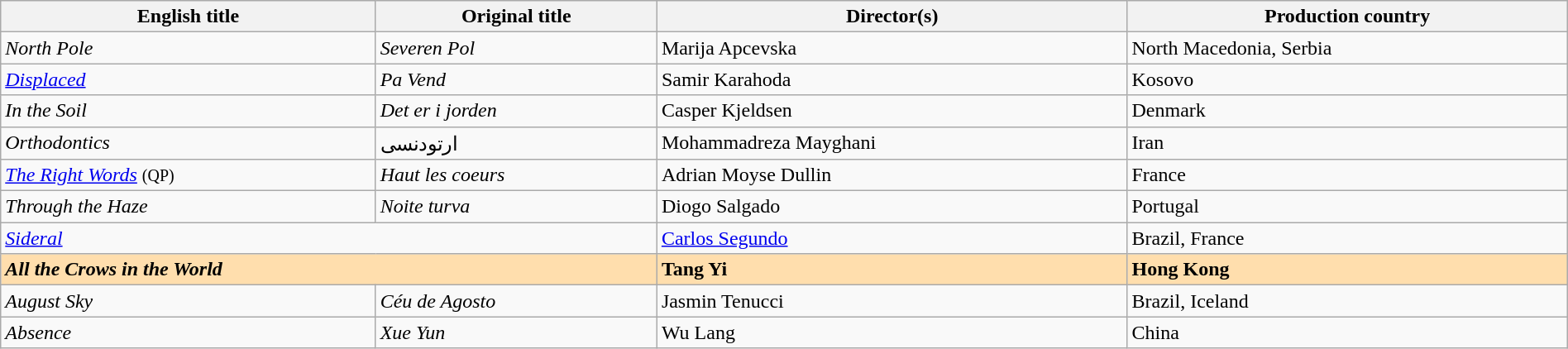<table class="wikitable" style="width:100%;" cellpadding="5">
<tr>
<th scope="col">English title</th>
<th scope="col">Original title</th>
<th scope="col">Director(s)</th>
<th scope="col">Production country</th>
</tr>
<tr>
<td><em>North Pole</em></td>
<td><em>Severen Pol</em></td>
<td>Marija Apcevska</td>
<td>North Macedonia, Serbia</td>
</tr>
<tr>
<td><em><a href='#'>Displaced</a></em></td>
<td><em>Pa Vend</em></td>
<td>Samir Karahoda</td>
<td>Kosovo</td>
</tr>
<tr>
<td><em>In the Soil</em></td>
<td><em>Det er i jorden</em></td>
<td>Casper Kjeldsen</td>
<td>Denmark</td>
</tr>
<tr>
<td><em>Orthodontics</em></td>
<td>ارتودنسی</td>
<td>Mohammadreza Mayghani</td>
<td>Iran</td>
</tr>
<tr>
<td><em><a href='#'>The Right Words</a></em> <small>(QP)</small></td>
<td><em>Haut les coeurs</em></td>
<td>Adrian Moyse Dullin</td>
<td>France</td>
</tr>
<tr>
<td><em>Through the Haze</em></td>
<td><em>Noite turva</em></td>
<td>Diogo Salgado</td>
<td>Portugal</td>
</tr>
<tr>
<td colspan=2><em><a href='#'>Sideral</a></em></td>
<td><a href='#'>Carlos Segundo</a></td>
<td>Brazil, France</td>
</tr>
<tr style="background:#FFDEAD;">
<td colspan=2><strong><em>All the Crows in the World</em></strong></td>
<td><strong>Tang Yi</strong></td>
<td><strong>Hong Kong</strong></td>
</tr>
<tr>
<td><em>August Sky</em></td>
<td><em>Céu de Agosto</em></td>
<td>Jasmin Tenucci</td>
<td>Brazil, Iceland</td>
</tr>
<tr>
<td><em>Absence</em></td>
<td><em>Xue Yun</em></td>
<td>Wu Lang</td>
<td>China</td>
</tr>
</table>
